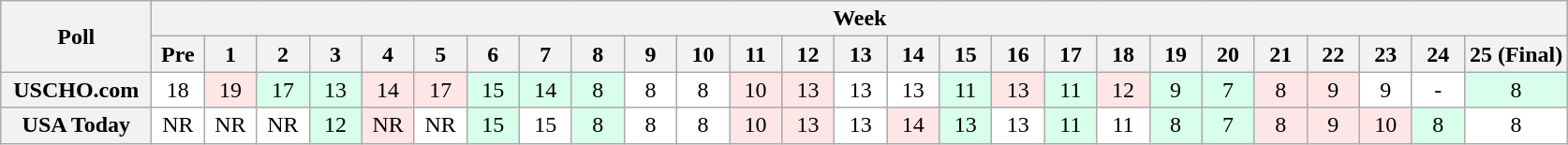<table class="wikitable" style="white-space:nowrap;">
<tr>
<th scope="col" width="100" rowspan="2">Poll</th>
<th colspan="26">Week</th>
</tr>
<tr>
<th scope="col" width="30">Pre</th>
<th scope="col" width="30">1</th>
<th scope="col" width="30">2</th>
<th scope="col" width="30">3</th>
<th scope="col" width="30">4</th>
<th scope="col" width="30">5</th>
<th scope="col" width="30">6</th>
<th scope="col" width="30">7</th>
<th scope="col" width="30">8</th>
<th scope="col" width="30">9</th>
<th scope="col" width="30">10</th>
<th scope="col" width="30">11</th>
<th scope="col" width="30">12</th>
<th scope="col" width="30">13</th>
<th scope="col" width="30">14</th>
<th scope="col" width="30">15</th>
<th scope="col" width="30">16</th>
<th scope="col" width="30">17</th>
<th scope="col" width="30">18</th>
<th scope="col" width="30">19</th>
<th scope="col" width="30">20</th>
<th scope="col" width="30">21</th>
<th scope="col" width="30">22</th>
<th scope="col" width="30">23</th>
<th scope="col" width="30">24</th>
<th scope="col" width="30">25 (Final)</th>
</tr>
<tr style="text-align:center;">
<th>USCHO.com</th>
<td bgcolor=FFFFFF>18</td>
<td bgcolor=FFE6E6>19</td>
<td bgcolor=D8FFEB>17</td>
<td bgcolor=D8FFEB>13</td>
<td bgcolor=FFE6E6>14</td>
<td bgcolor=FFE6E6>17</td>
<td bgcolor=D8FFEB>15</td>
<td bgcolor=D8FFEB>14</td>
<td bgcolor=D8FFEB>8</td>
<td bgcolor=FFFFFF>8</td>
<td bgcolor=FFFFFF>8</td>
<td bgcolor=FFE6E6>10</td>
<td bgcolor=FFE6E6>13</td>
<td bgcolor=FFFFFF>13</td>
<td bgcolor=FFFFFF>13</td>
<td bgcolor=D8FFEB>11</td>
<td bgcolor=FFE6E6>13</td>
<td bgcolor=D8FFEB>11</td>
<td bgcolor=FFE6E6>12</td>
<td bgcolor=D8FFEB>9</td>
<td bgcolor=D8FFEB>7</td>
<td bgcolor=FFE6E6>8</td>
<td bgcolor=FFE6E6>9</td>
<td bgcolor=FFFFFF>9</td>
<td bgcolor=FFFFFF>-</td>
<td bgcolor=D8FFEB>8</td>
</tr>
<tr style="text-align:center;">
<th>USA Today</th>
<td bgcolor=FFFFFF>NR</td>
<td bgcolor=FFFFFF>NR</td>
<td bgcolor=FFFFFF>NR</td>
<td bgcolor=D8FFEB>12</td>
<td bgcolor=FFE6E6>NR</td>
<td bgcolor=FFFFFF>NR</td>
<td bgcolor=D8FFEB>15</td>
<td bgcolor=FFFFFF>15</td>
<td bgcolor=D8FFEB>8</td>
<td bgcolor=FFFFFF>8</td>
<td bgcolor=FFFFFF>8</td>
<td bgcolor=FFE6E6>10</td>
<td bgcolor=FFE6E6>13</td>
<td bgcolor=FFFFFF>13</td>
<td bgcolor=FFE6E6>14</td>
<td bgcolor=D8FFEB>13</td>
<td bgcolor=FFFFFF>13</td>
<td bgcolor=D8FFEB>11</td>
<td bgcolor=FFFFFF>11</td>
<td bgcolor=D8FFEB>8</td>
<td bgcolor=D8FFEB>7</td>
<td bgcolor=FFE6E6>8</td>
<td bgcolor=FFE6E6>9</td>
<td bgcolor=FFE6E6>10</td>
<td bgcolor=D8FFEB>8</td>
<td bgcolor=FFFFFF>8</td>
</tr>
</table>
